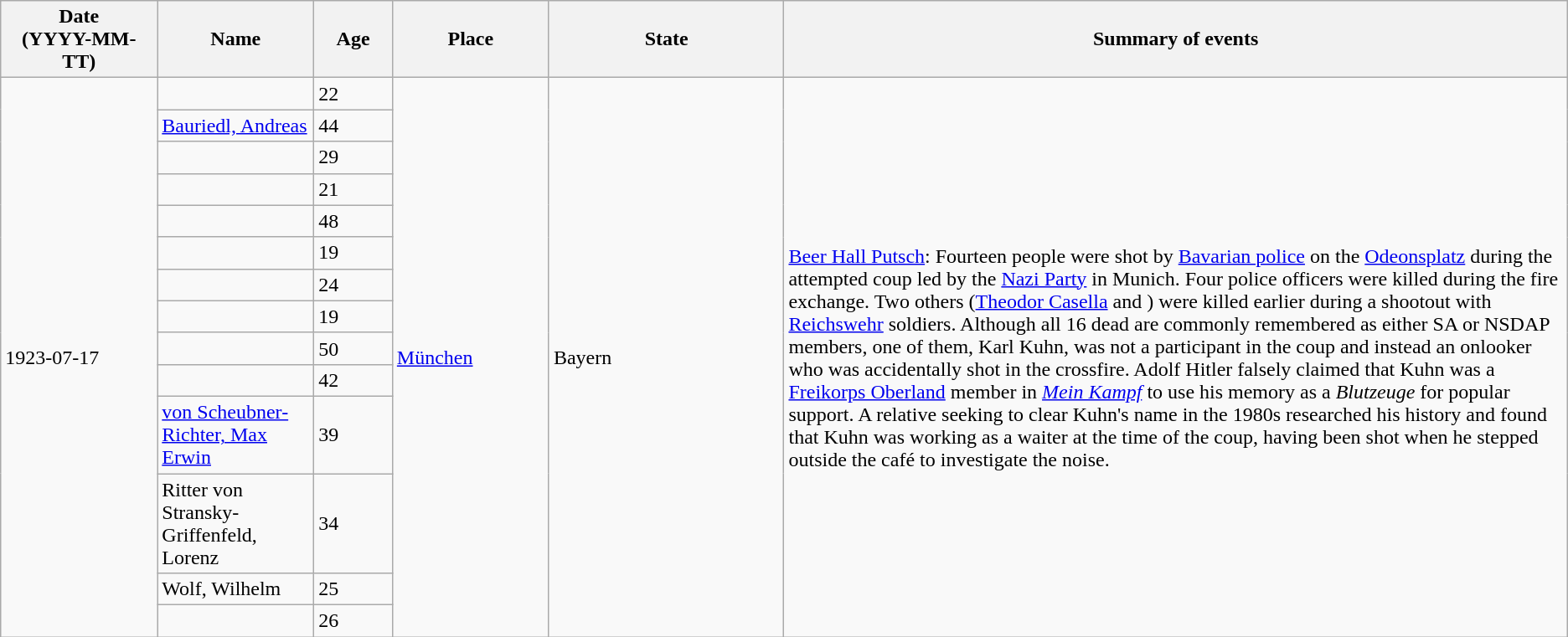<table class="wikitable sortable static-row-numbers static-row-header-text">
<tr>
<th style="width:10%;">Date<br>(YYYY-MM-TT)</th>
<th style="width:10%;">Name</th>
<th style="width:5%;">Age</th>
<th style="width:10%;">Place</th>
<th style="width:15%;">State</th>
<th style="width:50%;">Summary of events</th>
</tr>
<tr>
<td rowspan=14>1923-07-17</td>
<td></td>
<td>22</td>
<td rowspan=14><a href='#'>München</a></td>
<td rowspan=14>Bayern</td>
<td rowspan="14"><a href='#'>Beer Hall Putsch</a>: Fourteen people were shot by <a href='#'>Bavarian police</a> on the <a href='#'>Odeonsplatz</a> during the attempted coup led by the <a href='#'>Nazi Party</a> in Munich. Four police officers were killed during the fire exchange. Two others (<a href='#'>Theodor Casella</a> and ) were killed earlier during a shootout with <a href='#'>Reichswehr</a> soldiers. Although all 16 dead are commonly remembered as either SA or NSDAP members, one of them, Karl Kuhn, was not a participant in the coup and instead an onlooker who was accidentally shot in the crossfire. Adolf Hitler falsely claimed that Kuhn was a <a href='#'>Freikorps Oberland</a> member in <em><a href='#'>Mein Kampf</a></em> to use his memory as a <em>Blutzeuge</em> for popular support. A relative seeking to clear Kuhn's name in the 1980s researched his history and found that Kuhn was working as a waiter at the time of the coup, having been shot when he stepped outside the café to investigate the noise.</td>
</tr>
<tr>
<td><a href='#'>Bauriedl, Andreas</a></td>
<td>44</td>
</tr>
<tr>
<td></td>
<td>29</td>
</tr>
<tr>
<td></td>
<td>21</td>
</tr>
<tr>
<td></td>
<td>48</td>
</tr>
<tr>
<td></td>
<td>19</td>
</tr>
<tr>
<td></td>
<td>24</td>
</tr>
<tr>
<td></td>
<td>19</td>
</tr>
<tr>
<td></td>
<td>50</td>
</tr>
<tr>
<td></td>
<td>42</td>
</tr>
<tr>
<td><a href='#'>von Scheubner-Richter, Max Erwin</a></td>
<td>39</td>
</tr>
<tr>
<td>Ritter von Stransky-Griffenfeld, Lorenz</td>
<td>34</td>
</tr>
<tr>
<td>Wolf, Wilhelm</td>
<td>25</td>
</tr>
<tr>
<td></td>
<td>26</td>
</tr>
</table>
